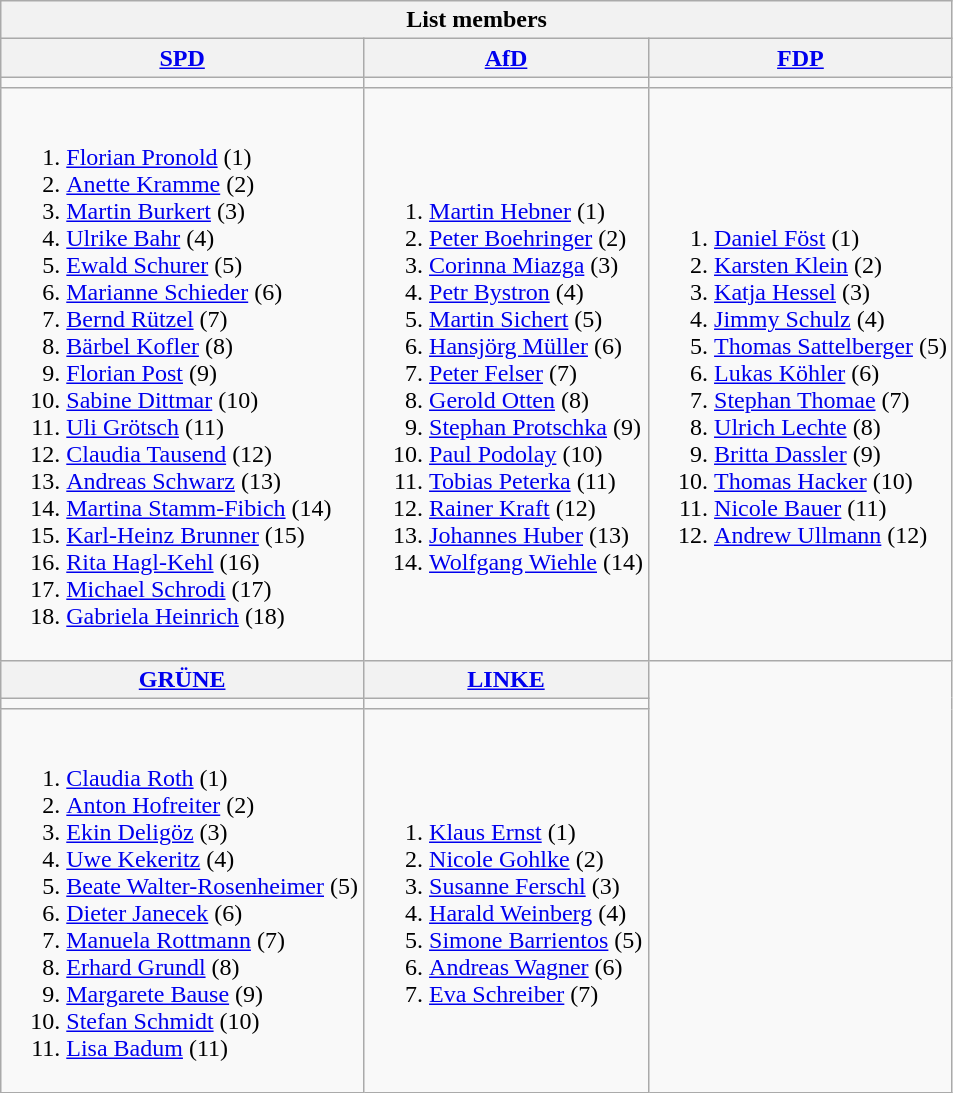<table class=wikitable>
<tr>
<th colspan=3>List members</th>
</tr>
<tr>
<th><a href='#'>SPD</a></th>
<th><a href='#'>AfD</a></th>
<th><a href='#'>FDP</a></th>
</tr>
<tr>
<td bgcolor=></td>
<td bgcolor=></td>
<td bgcolor=></td>
</tr>
<tr>
<td><br><ol><li><a href='#'>Florian Pronold</a> (1)</li><li><a href='#'>Anette Kramme</a> (2)</li><li><a href='#'>Martin Burkert</a> (3)</li><li><a href='#'>Ulrike Bahr</a> (4)</li><li><a href='#'>Ewald Schurer</a> (5)</li><li><a href='#'>Marianne Schieder</a> (6)</li><li><a href='#'>Bernd Rützel</a> (7)</li><li><a href='#'>Bärbel Kofler</a> (8)</li><li><a href='#'>Florian Post</a> (9)</li><li><a href='#'>Sabine Dittmar</a> (10)</li><li><a href='#'>Uli Grötsch</a> (11)</li><li><a href='#'>Claudia Tausend</a> (12)</li><li><a href='#'>Andreas Schwarz</a> (13)</li><li><a href='#'>Martina Stamm-Fibich</a> (14)</li><li><a href='#'>Karl-Heinz Brunner</a> (15)</li><li><a href='#'>Rita Hagl-Kehl</a> (16)</li><li><a href='#'>Michael Schrodi</a> (17)</li><li><a href='#'>Gabriela Heinrich</a> (18)</li></ol></td>
<td><br><ol><li><a href='#'>Martin Hebner</a> (1)</li><li><a href='#'>Peter Boehringer</a> (2)</li><li><a href='#'>Corinna Miazga</a> (3)</li><li><a href='#'>Petr Bystron</a> (4)</li><li><a href='#'>Martin Sichert</a> (5)</li><li><a href='#'>Hansjörg Müller</a> (6)</li><li><a href='#'>Peter Felser</a> (7)</li><li><a href='#'>Gerold Otten</a> (8)</li><li><a href='#'>Stephan Protschka</a> (9)</li><li><a href='#'>Paul Podolay</a> (10)</li><li><a href='#'>Tobias Peterka</a> (11)</li><li><a href='#'>Rainer Kraft</a> (12)</li><li><a href='#'>Johannes Huber</a> (13)</li><li><a href='#'>Wolfgang Wiehle</a> (14)</li></ol></td>
<td><br><ol><li><a href='#'>Daniel Föst</a> (1)</li><li><a href='#'>Karsten Klein</a> (2)</li><li><a href='#'>Katja Hessel</a> (3)</li><li><a href='#'>Jimmy Schulz</a> (4)</li><li><a href='#'>Thomas Sattelberger</a> (5)</li><li><a href='#'>Lukas Köhler</a> (6)</li><li><a href='#'>Stephan Thomae</a> (7)</li><li><a href='#'>Ulrich Lechte</a> (8)</li><li><a href='#'>Britta Dassler</a> (9)</li><li><a href='#'>Thomas Hacker</a> (10)</li><li><a href='#'>Nicole Bauer</a> (11)</li><li><a href='#'>Andrew Ullmann</a> (12)</li></ol></td>
</tr>
<tr>
<th><a href='#'>GRÜNE</a></th>
<th><a href='#'>LINKE</a></th>
</tr>
<tr>
<td bgcolor=></td>
<td bgcolor=></td>
</tr>
<tr>
<td><br><ol><li><a href='#'>Claudia Roth</a> (1)</li><li><a href='#'>Anton Hofreiter</a> (2)</li><li><a href='#'>Ekin Deligöz</a> (3)</li><li><a href='#'>Uwe Kekeritz</a> (4)</li><li><a href='#'>Beate Walter-Rosenheimer</a> (5)</li><li><a href='#'>Dieter Janecek</a> (6)</li><li><a href='#'>Manuela Rottmann</a> (7)</li><li><a href='#'>Erhard Grundl</a> (8)</li><li><a href='#'>Margarete Bause</a> (9)</li><li><a href='#'>Stefan Schmidt</a> (10)</li><li><a href='#'>Lisa Badum</a> (11)</li></ol></td>
<td><br><ol><li><a href='#'>Klaus Ernst</a> (1)</li><li><a href='#'>Nicole Gohlke</a> (2)</li><li><a href='#'>Susanne Ferschl</a> (3)</li><li><a href='#'>Harald Weinberg</a> (4)</li><li><a href='#'>Simone Barrientos</a> (5)</li><li><a href='#'>Andreas Wagner</a> (6)</li><li><a href='#'>Eva Schreiber</a> (7)</li></ol></td>
</tr>
</table>
